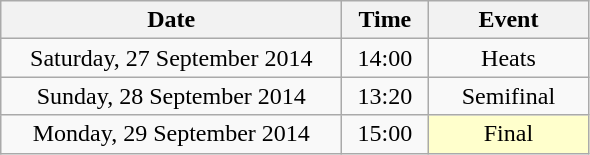<table class = "wikitable" style="text-align:center;">
<tr>
<th width=220>Date</th>
<th width=50>Time</th>
<th width=100>Event</th>
</tr>
<tr>
<td>Saturday, 27 September 2014</td>
<td>14:00</td>
<td>Heats</td>
</tr>
<tr>
<td>Sunday, 28 September 2014</td>
<td>13:20</td>
<td>Semifinal</td>
</tr>
<tr>
<td>Monday, 29 September 2014</td>
<td>15:00</td>
<td bgcolor=ffffcc>Final</td>
</tr>
</table>
